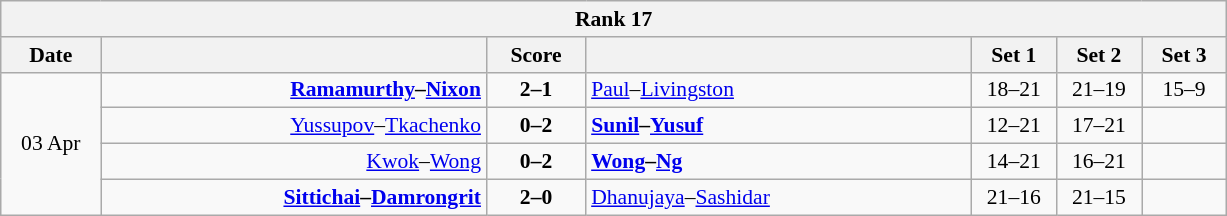<table class="wikitable" style="text-align: center; font-size:90% ">
<tr>
<th colspan=7>Rank 17</th>
</tr>
<tr>
<th width="60">Date</th>
<th align="right" width="250"></th>
<th width="60">Score</th>
<th align="left" width="250"></th>
<th width="50">Set 1</th>
<th width="50">Set 2</th>
<th width="50">Set 3</th>
</tr>
<tr>
<td rowspan=4>03 Apr</td>
<td align=right><strong><a href='#'>Ramamurthy</a>–<a href='#'>Nixon</a> </strong></td>
<td align=center><strong>2–1</strong></td>
<td align=left> <a href='#'>Paul</a>–<a href='#'>Livingston</a></td>
<td>18–21</td>
<td>21–19</td>
<td>15–9</td>
</tr>
<tr>
<td align=right><a href='#'>Yussupov</a>–<a href='#'>Tkachenko</a> </td>
<td align=center><strong>0–2</strong></td>
<td align=left><strong> <a href='#'>Sunil</a>–<a href='#'>Yusuf</a></strong></td>
<td>12–21</td>
<td>17–21</td>
<td></td>
</tr>
<tr>
<td align=right><a href='#'>Kwok</a>–<a href='#'>Wong</a> </td>
<td align=center><strong>0–2</strong></td>
<td align=left><strong> <a href='#'>Wong</a>–<a href='#'>Ng</a></strong></td>
<td>14–21</td>
<td>16–21</td>
<td></td>
</tr>
<tr>
<td align=right><strong><a href='#'>Sittichai</a>–<a href='#'>Damrongrit</a> </strong></td>
<td align=center><strong>2–0</strong></td>
<td align=left> <a href='#'>Dhanujaya</a>–<a href='#'>Sashidar</a></td>
<td>21–16</td>
<td>21–15</td>
<td></td>
</tr>
</table>
